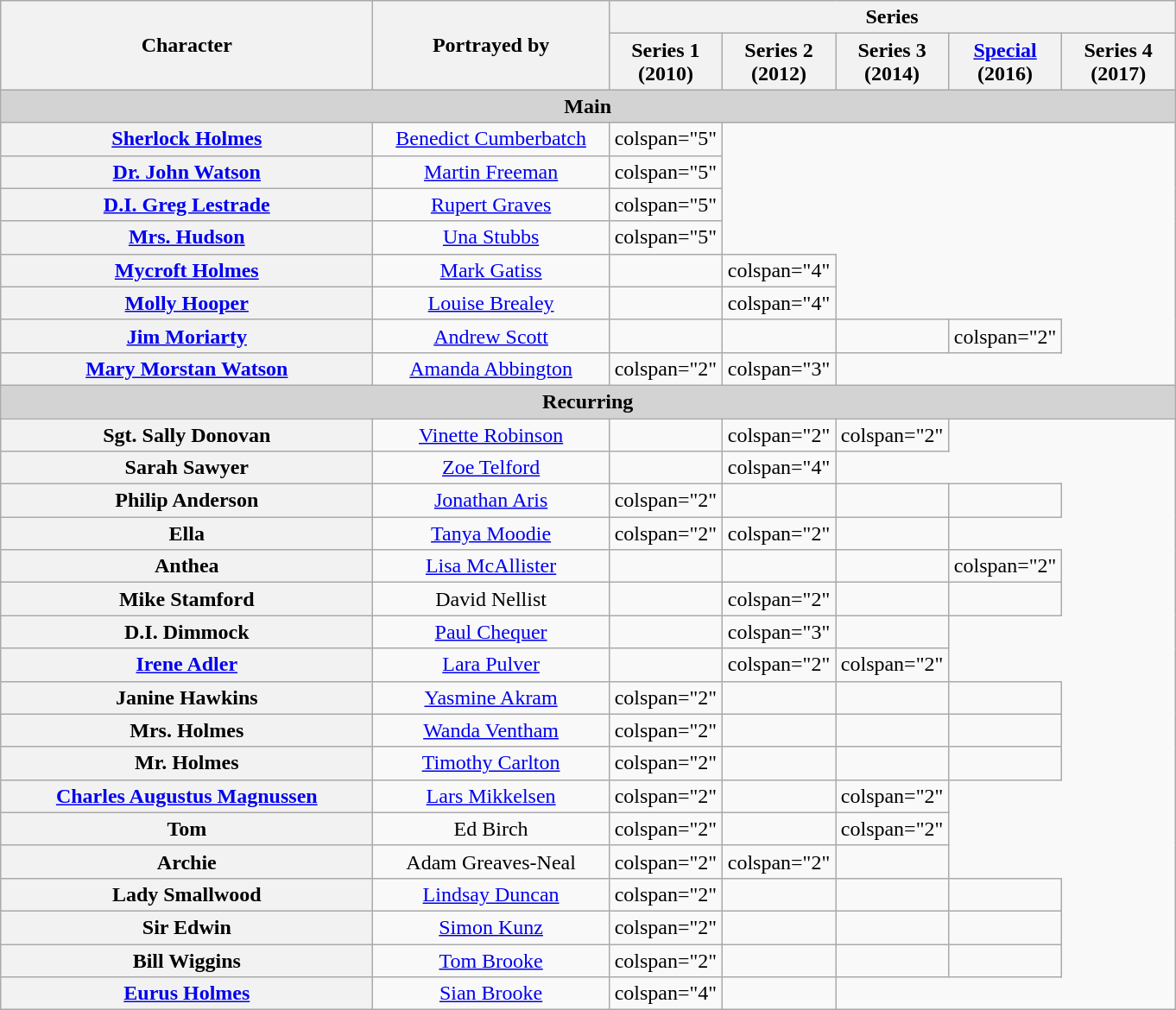<table class="wikitable" style="text-align:center;">
<tr>
<th rowspan="2" style="width:280px;">Character</th>
<th style="width:175px;" rowspan="2">Portrayed by</th>
<th colspan="5">Series</th>
</tr>
<tr>
<th style="width:80px;">Series 1<br>(2010)</th>
<th style="width:80px;">Series 2<br>(2012)</th>
<th style="width:80px;">Series 3<br>(2014)</th>
<th style="width:80px;"><a href='#'>Special</a><br>(2016)</th>
<th style="width:80px;">Series 4<br>(2017)</th>
</tr>
<tr>
<th colspan="7" style="background:lightgrey;">Main</th>
</tr>
<tr>
<th><a href='#'>Sherlock Holmes</a></th>
<td><a href='#'>Benedict Cumberbatch</a></td>
<td>colspan="5" </td>
</tr>
<tr>
<th><a href='#'>Dr. John Watson</a></th>
<td><a href='#'>Martin Freeman</a></td>
<td>colspan="5" </td>
</tr>
<tr>
<th><a href='#'>D.I. Greg Lestrade</a></th>
<td><a href='#'>Rupert Graves</a></td>
<td>colspan="5" </td>
</tr>
<tr>
<th><a href='#'>Mrs. Hudson</a></th>
<td><a href='#'>Una Stubbs</a></td>
<td>colspan="5" </td>
</tr>
<tr>
<th><a href='#'>Mycroft Holmes</a></th>
<td><a href='#'>Mark Gatiss</a></td>
<td></td>
<td>colspan="4" </td>
</tr>
<tr>
<th><a href='#'>Molly Hooper</a></th>
<td><a href='#'>Louise Brealey</a></td>
<td></td>
<td>colspan="4" </td>
</tr>
<tr>
<th><a href='#'>Jim Moriarty</a></th>
<td><a href='#'>Andrew Scott</a></td>
<td></td>
<td></td>
<td></td>
<td>colspan="2" </td>
</tr>
<tr>
<th><a href='#'>Mary Morstan Watson</a></th>
<td><a href='#'>Amanda Abbington</a></td>
<td>colspan="2" </td>
<td>colspan="3" </td>
</tr>
<tr>
<th colspan="7" style="background:lightgrey;">Recurring</th>
</tr>
<tr>
<th>Sgt. Sally Donovan</th>
<td><a href='#'>Vinette Robinson</a></td>
<td></td>
<td>colspan="2" </td>
<td>colspan="2" </td>
</tr>
<tr>
<th>Sarah Sawyer</th>
<td><a href='#'>Zoe Telford</a></td>
<td></td>
<td>colspan="4" </td>
</tr>
<tr>
<th>Philip Anderson</th>
<td><a href='#'>Jonathan Aris</a></td>
<td>colspan="2" </td>
<td></td>
<td></td>
<td></td>
</tr>
<tr>
<th>Ella</th>
<td><a href='#'>Tanya Moodie</a></td>
<td>colspan="2" </td>
<td>colspan="2" </td>
<td></td>
</tr>
<tr>
<th>Anthea</th>
<td><a href='#'>Lisa McAllister</a></td>
<td></td>
<td></td>
<td></td>
<td>colspan="2" </td>
</tr>
<tr>
<th>Mike Stamford</th>
<td>David Nellist</td>
<td></td>
<td>colspan="2" </td>
<td></td>
<td></td>
</tr>
<tr>
<th>D.I. Dimmock</th>
<td><a href='#'>Paul Chequer</a></td>
<td></td>
<td>colspan="3" </td>
<td></td>
</tr>
<tr>
<th><a href='#'>Irene Adler</a></th>
<td><a href='#'>Lara Pulver</a></td>
<td></td>
<td>colspan="2" </td>
<td>colspan="2" </td>
</tr>
<tr>
<th>Janine Hawkins</th>
<td><a href='#'>Yasmine Akram</a></td>
<td>colspan="2" </td>
<td></td>
<td></td>
<td></td>
</tr>
<tr>
<th>Mrs. Holmes</th>
<td><a href='#'>Wanda Ventham</a></td>
<td>colspan="2" </td>
<td></td>
<td></td>
<td></td>
</tr>
<tr>
<th>Mr. Holmes</th>
<td><a href='#'>Timothy Carlton</a></td>
<td>colspan="2" </td>
<td></td>
<td></td>
<td></td>
</tr>
<tr>
<th><a href='#'>Charles Augustus Magnussen</a></th>
<td><a href='#'>Lars Mikkelsen</a></td>
<td>colspan="2" </td>
<td></td>
<td>colspan="2" </td>
</tr>
<tr>
<th>Tom</th>
<td>Ed Birch</td>
<td>colspan="2" </td>
<td></td>
<td>colspan="2" </td>
</tr>
<tr>
<th>Archie</th>
<td>Adam Greaves-Neal</td>
<td>colspan="2" </td>
<td>colspan="2" </td>
<td></td>
</tr>
<tr>
<th>Lady Smallwood</th>
<td><a href='#'>Lindsay Duncan</a></td>
<td>colspan="2" </td>
<td></td>
<td></td>
<td></td>
</tr>
<tr>
<th>Sir Edwin</th>
<td><a href='#'>Simon Kunz</a></td>
<td>colspan="2" </td>
<td></td>
<td></td>
<td></td>
</tr>
<tr>
<th>Bill Wiggins</th>
<td><a href='#'>Tom Brooke</a></td>
<td>colspan="2" </td>
<td></td>
<td></td>
<td></td>
</tr>
<tr>
<th><a href='#'>Eurus Holmes</a></th>
<td><a href='#'>Sian Brooke</a></td>
<td>colspan="4" </td>
<td></td>
</tr>
</table>
